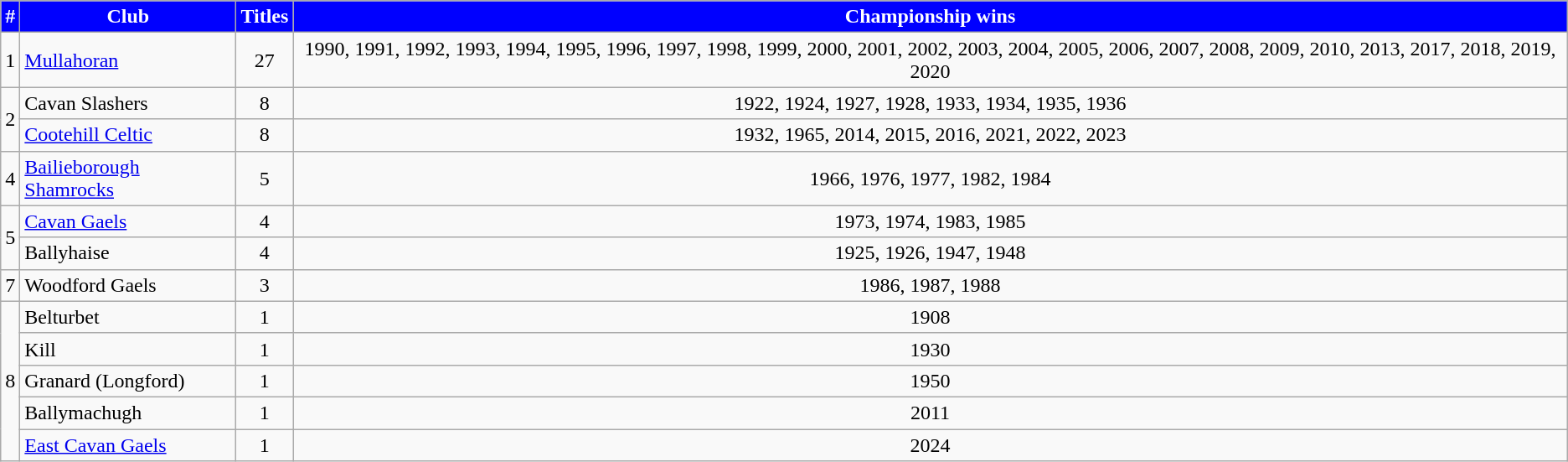<table class="wikitable sortable" style="text-align:center">
<tr>
<th style="background:blue;color:white" scope="col" !>#</th>
<th style="background:blue;color:white" scope="col" !>Club</th>
<th style="background:blue;color:white" scope="col" !>Titles</th>
<th style="background:blue;color:white" scope="col" !>Championship wins</th>
</tr>
<tr>
<td>1</td>
<td style="text-align:left"><a href='#'>Mullahoran</a></td>
<td>27</td>
<td>1990, 1991, 1992, 1993, 1994, 1995, 1996, 1997, 1998, 1999, 2000, 2001, 2002, 2003, 2004, 2005, 2006, 2007, 2008, 2009, 2010, 2013, 2017, 2018, 2019, 2020</td>
</tr>
<tr>
<td rowspan="2">2</td>
<td style="text-align:left">Cavan Slashers</td>
<td>8</td>
<td>1922, 1924, 1927, 1928, 1933, 1934, 1935, 1936</td>
</tr>
<tr>
<td style="text-align:left"><a href='#'>Cootehill Celtic</a></td>
<td>8</td>
<td>1932, 1965, 2014, 2015, 2016, 2021, 2022, 2023</td>
</tr>
<tr>
<td>4</td>
<td style="text-align:left"><a href='#'>Bailieborough Shamrocks</a></td>
<td>5</td>
<td>1966, 1976, 1977, 1982, 1984</td>
</tr>
<tr>
<td rowspan="2">5</td>
<td style="text-align:left"><a href='#'>Cavan Gaels</a></td>
<td>4</td>
<td>1973, 1974, 1983, 1985</td>
</tr>
<tr>
<td style="text-align:left">Ballyhaise</td>
<td>4</td>
<td>1925, 1926, 1947, 1948</td>
</tr>
<tr>
<td>7</td>
<td style="text-align:left">Woodford Gaels</td>
<td>3</td>
<td>1986, 1987, 1988</td>
</tr>
<tr>
<td rowspan="5">8</td>
<td style="text-align:left">Belturbet</td>
<td>1</td>
<td>1908</td>
</tr>
<tr>
<td style="text-align:left">Kill</td>
<td>1</td>
<td>1930</td>
</tr>
<tr>
<td style="text-align:left">Granard (Longford)</td>
<td>1</td>
<td>1950</td>
</tr>
<tr>
<td style="text-align:left">Ballymachugh</td>
<td>1</td>
<td>2011</td>
</tr>
<tr>
<td style="text-align:left"><a href='#'>East Cavan Gaels</a></td>
<td>1</td>
<td>2024</td>
</tr>
</table>
